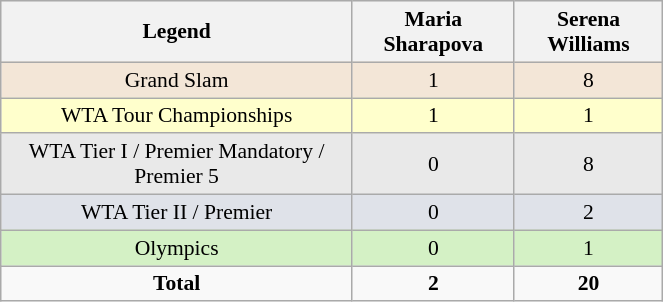<table class=wikitable style="font-size:90%; width:35%; vertical-align:top; text-align:center;">
<tr bgcolor="#eeeeee">
<th><strong>Legend</strong></th>
<th><strong>Maria Sharapova</strong></th>
<th><strong>Serena Williams</strong></th>
</tr>
<tr style="background:#f3e6d7;">
<td>Grand Slam</td>
<td>1</td>
<td>8</td>
</tr>
<tr bgcolor="ffffcc">
<td>WTA Tour Championships</td>
<td>1</td>
<td>1</td>
</tr>
<tr bgcolor=#e9e9e9>
<td>WTA Tier I / Premier Mandatory / Premier 5</td>
<td>0</td>
<td>8</td>
</tr>
<tr bgcolor=#dfe2e9>
<td>WTA Tier II / Premier</td>
<td>0</td>
<td>2</td>
</tr>
<tr style="background:#d4f1c5;">
<td>Olympics</td>
<td>0</td>
<td>1</td>
</tr>
<tr>
<td><strong>Total</strong></td>
<td><strong>2</strong></td>
<td><strong>20</strong></td>
</tr>
</table>
